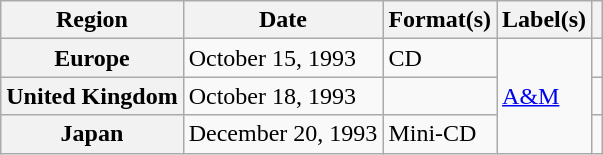<table class="wikitable plainrowheaders">
<tr>
<th scope="col">Region</th>
<th scope="col">Date</th>
<th scope="col">Format(s)</th>
<th scope="col">Label(s)</th>
<th scope="col"></th>
</tr>
<tr>
<th scope="row">Europe</th>
<td>October 15, 1993</td>
<td>CD</td>
<td rowspan="3"><a href='#'>A&M</a></td>
<td></td>
</tr>
<tr>
<th scope="row">United Kingdom</th>
<td>October 18, 1993</td>
<td></td>
<td></td>
</tr>
<tr>
<th scope="row">Japan</th>
<td>December 20, 1993</td>
<td>Mini-CD</td>
<td></td>
</tr>
</table>
